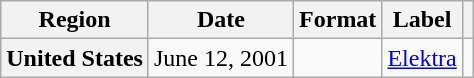<table class="wikitable plainrowheaders">
<tr>
<th scope="col">Region</th>
<th scope="col">Date</th>
<th scope="col">Format</th>
<th scope="col">Label</th>
<th scope="col"></th>
</tr>
<tr>
<th scope="row">United States</th>
<td rowspan="1">June 12, 2001</td>
<td rowspan="1"></td>
<td rowspan="1"><a href='#'>Elektra</a></td>
<td align="center"></td>
</tr>
</table>
